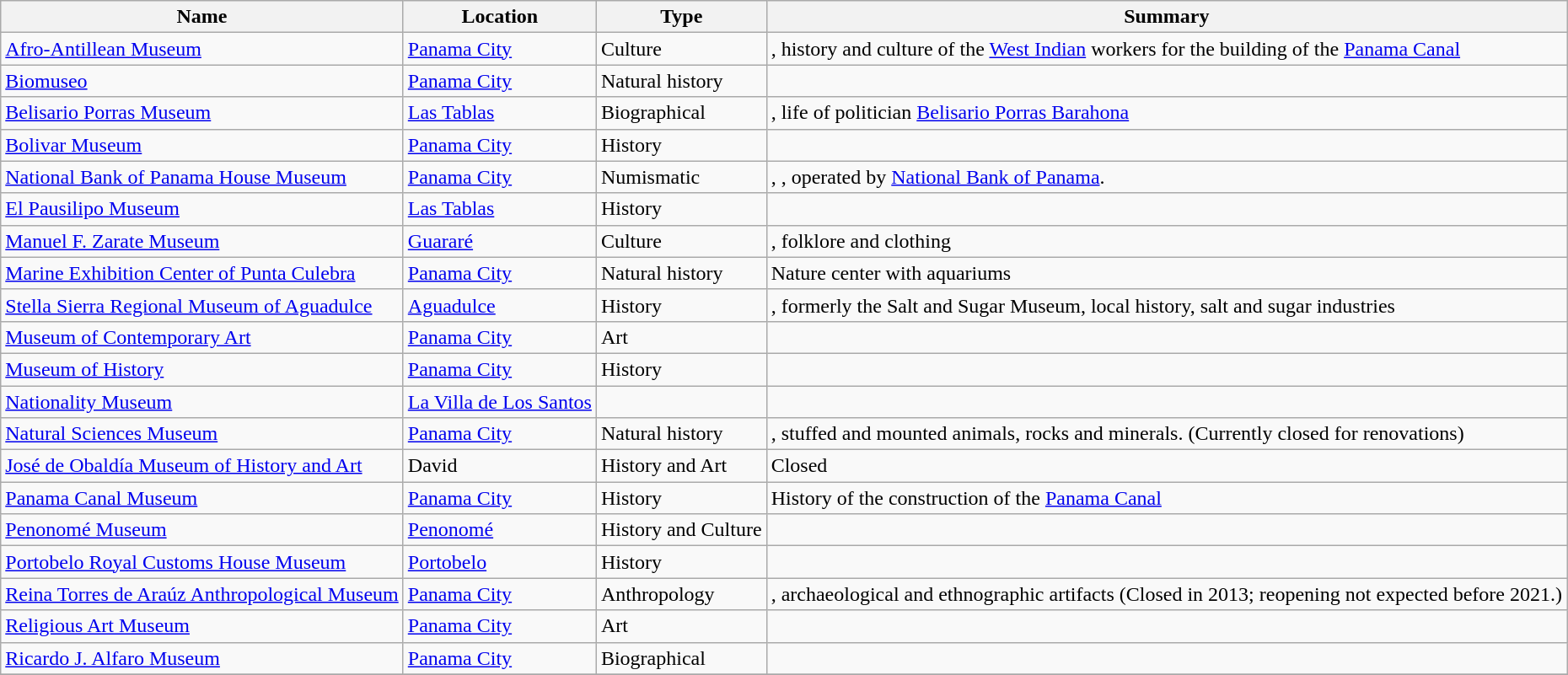<table class="wikitable sortable">
<tr>
<th>Name</th>
<th>Location</th>
<th>Type</th>
<th>Summary</th>
</tr>
<tr>
<td><a href='#'>Afro-Antillean Museum</a></td>
<td><a href='#'>Panama City</a></td>
<td>Culture</td>
<td>, history and culture of the <a href='#'>West Indian</a> workers for the building of the <a href='#'>Panama Canal</a></td>
</tr>
<tr>
<td><a href='#'>Biomuseo</a></td>
<td><a href='#'>Panama City</a></td>
<td>Natural history</td>
<td></td>
</tr>
<tr>
<td><a href='#'>Belisario Porras Museum</a></td>
<td><a href='#'>Las Tablas</a></td>
<td>Biographical</td>
<td>, life of politician <a href='#'>Belisario Porras Barahona</a></td>
</tr>
<tr>
<td><a href='#'>Bolivar Museum</a></td>
<td><a href='#'>Panama City</a></td>
<td>History</td>
<td></td>
</tr>
<tr>
<td><a href='#'>National Bank of Panama House Museum</a></td>
<td><a href='#'>Panama City</a></td>
<td>Numismatic</td>
<td>, , operated by <a href='#'>National Bank of Panama</a>.</td>
</tr>
<tr>
<td><a href='#'>El Pausilipo Museum</a></td>
<td><a href='#'>Las Tablas</a></td>
<td>History</td>
<td></td>
</tr>
<tr>
<td><a href='#'>Manuel F. Zarate Museum</a></td>
<td><a href='#'>Guararé</a></td>
<td>Culture</td>
<td>, folklore and clothing</td>
</tr>
<tr>
<td><a href='#'>Marine Exhibition Center of Punta Culebra</a></td>
<td><a href='#'>Panama City</a></td>
<td>Natural history</td>
<td>Nature center with aquariums</td>
</tr>
<tr>
<td><a href='#'>Stella Sierra Regional Museum of Aguadulce</a></td>
<td><a href='#'>Aguadulce</a></td>
<td>History</td>
<td>, formerly the Salt and Sugar Museum, local history, salt and sugar industries</td>
</tr>
<tr>
<td><a href='#'>Museum of Contemporary Art</a></td>
<td><a href='#'>Panama City</a></td>
<td>Art</td>
<td></td>
</tr>
<tr>
<td><a href='#'>Museum of History</a></td>
<td><a href='#'>Panama City</a></td>
<td>History</td>
<td></td>
</tr>
<tr>
<td><a href='#'>Nationality Museum</a></td>
<td><a href='#'>La Villa de Los Santos</a></td>
<td></td>
<td></td>
</tr>
<tr>
<td><a href='#'>Natural Sciences Museum</a></td>
<td><a href='#'>Panama City</a></td>
<td>Natural history</td>
<td>, stuffed and mounted animals, rocks and minerals. (Currently closed for renovations)</td>
</tr>
<tr>
<td><a href='#'>José de Obaldía Museum of History and Art</a></td>
<td>David</td>
<td>History and Art</td>
<td>Closed</td>
</tr>
<tr>
<td><a href='#'>Panama Canal Museum</a></td>
<td><a href='#'>Panama City</a></td>
<td>History</td>
<td>History of the construction of the <a href='#'>Panama Canal</a></td>
</tr>
<tr>
<td><a href='#'>Penonomé Museum</a></td>
<td><a href='#'>Penonomé</a></td>
<td>History and Culture</td>
<td></td>
</tr>
<tr>
<td><a href='#'>Portobelo Royal Customs House Museum</a></td>
<td><a href='#'>Portobelo</a></td>
<td>History</td>
<td></td>
</tr>
<tr>
<td><a href='#'>Reina Torres de Araúz Anthropological Museum</a></td>
<td><a href='#'>Panama City</a></td>
<td>Anthropology</td>
<td>, archaeological and ethnographic artifacts (Closed in 2013; reopening not expected before 2021.)</td>
</tr>
<tr>
<td><a href='#'>Religious Art Museum</a></td>
<td><a href='#'>Panama City</a></td>
<td>Art</td>
<td></td>
</tr>
<tr>
<td><a href='#'>Ricardo J. Alfaro Museum</a></td>
<td><a href='#'>Panama City</a></td>
<td>Biographical</td>
<td></td>
</tr>
<tr>
</tr>
</table>
